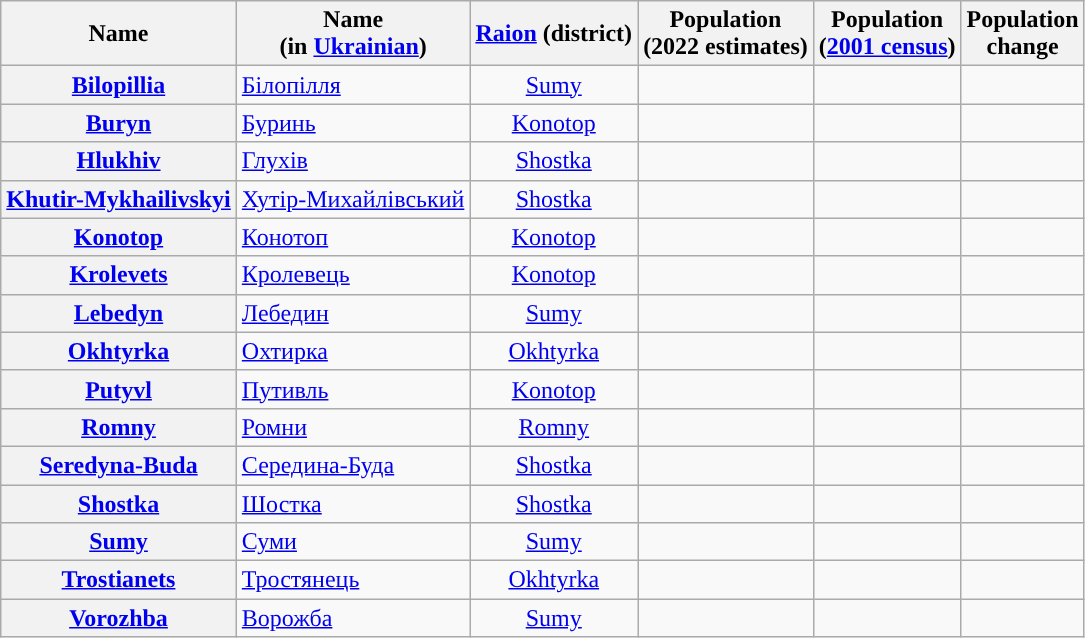<table class="wikitable sortable" id="Table of cities" caption="Tabulated list of cities in ">
<tr>
<th scope="col">Name</th>
<th scope="col">Name<br>(in <a href='#'>Ukrainian</a>)</th>
<th scope="col"><a href='#'>Raion</a> (district)</th>
<th scope="col">Population<br>(2022 estimates)</th>
<th scope="col">Population<br>(<a href='#'>2001 census</a>)</th>
<th scope="col">Population<br>change</th>
</tr>
<tr>
<th scope="row" align="left"><a href='#'>Bilopillia</a></th>
<td><a href='#'>Білопілля</a></td>
<td align=center><a href='#'>Sumy</a></td>
<td align=right></td>
<td align=right></td>
<td align=right></td>
</tr>
<tr>
<th scope="row" align="left"><a href='#'>Buryn</a></th>
<td><a href='#'>Буринь</a></td>
<td align=center><a href='#'>Konotop</a></td>
<td align=right></td>
<td align=right></td>
<td align=right></td>
</tr>
<tr>
<th scope="row" align="left"><a href='#'>Hlukhiv</a></th>
<td><a href='#'>Глухів</a></td>
<td align=center><a href='#'>Shostka</a></td>
<td align=right></td>
<td align=right></td>
<td align=right></td>
</tr>
<tr>
<th scope="row" align="left"><a href='#'>Khutir-Mykhailivskyi</a></th>
<td><a href='#'>Хутір-Михайлівський</a></td>
<td align=center><a href='#'>Shostka</a></td>
<td align=right></td>
<td align=right></td>
<td align=right></td>
</tr>
<tr>
<th scope="row" align="left"><a href='#'>Konotop</a></th>
<td><a href='#'>Конотоп</a></td>
<td align=center><a href='#'>Konotop</a></td>
<td align=right></td>
<td align=right></td>
<td align=right></td>
</tr>
<tr>
<th scope="row" align="left"><a href='#'>Krolevets</a></th>
<td><a href='#'>Кролевець</a></td>
<td align=center><a href='#'>Konotop</a></td>
<td align=right></td>
<td align=right></td>
<td align=right></td>
</tr>
<tr>
<th scope="row" align="left"><a href='#'>Lebedyn</a></th>
<td><a href='#'>Лебедин</a></td>
<td align=center><a href='#'>Sumy</a></td>
<td align=right></td>
<td align=right></td>
<td align=right></td>
</tr>
<tr>
<th scope="row" align="left"><a href='#'>Okhtyrka</a></th>
<td><a href='#'>Охтирка</a></td>
<td align=center><a href='#'>Okhtyrka</a></td>
<td align=right></td>
<td align=right></td>
<td align=right></td>
</tr>
<tr>
<th scope="row" align="left"><a href='#'>Putyvl</a></th>
<td><a href='#'>Путивль</a></td>
<td align=center><a href='#'>Konotop</a></td>
<td align=right></td>
<td align=right></td>
<td align=right></td>
</tr>
<tr>
<th scope="row" align="left"><a href='#'>Romny</a></th>
<td><a href='#'>Ромни</a></td>
<td align=center><a href='#'>Romny</a></td>
<td align=right></td>
<td align=right></td>
<td align=right></td>
</tr>
<tr>
<th scope="row" align="left"><a href='#'>Seredyna-Buda</a></th>
<td><a href='#'>Середина-Буда</a></td>
<td align=center><a href='#'>Shostka</a></td>
<td align=right></td>
<td align=right></td>
<td align=right></td>
</tr>
<tr>
<th scope="row" align="left"><a href='#'>Shostka</a></th>
<td><a href='#'>Шостка</a></td>
<td align=center><a href='#'>Shostka</a></td>
<td align=right></td>
<td align=right></td>
<td align=right></td>
</tr>
<tr>
<th scope="row" align="left"><a href='#'>Sumy</a></th>
<td><a href='#'>Суми</a></td>
<td align=center><a href='#'>Sumy</a></td>
<td align=right></td>
<td align=right></td>
<td align=right></td>
</tr>
<tr>
<th scope="row" align="left"><a href='#'>Trostianets</a></th>
<td><a href='#'>Тростянець</a></td>
<td align=center><a href='#'>Okhtyrka</a></td>
<td align=right></td>
<td align=right></td>
<td align=right></td>
</tr>
<tr>
<th scope="row" align="left"><a href='#'>Vorozhba</a></th>
<td><a href='#'>Ворожба</a></td>
<td align=center><a href='#'>Sumy</a></td>
<td align=right></td>
<td align=right></td>
<td align=right></td>
</tr>
</table>
